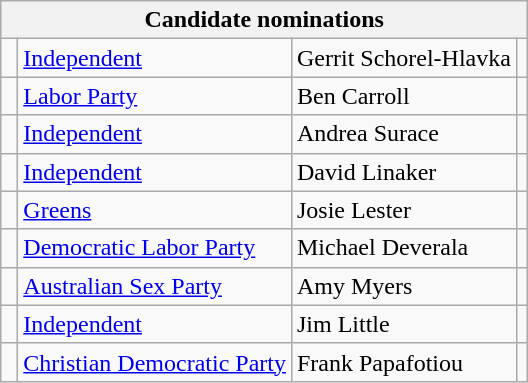<table class="wikitable">
<tr>
<th colspan=4>Candidate nominations</th>
</tr>
<tr>
<td> </td>
<td><a href='#'>Independent</a></td>
<td>Gerrit Schorel-Hlavka</td>
<td></td>
</tr>
<tr>
<td> </td>
<td><a href='#'>Labor Party</a></td>
<td>Ben Carroll</td>
<td></td>
</tr>
<tr>
<td> </td>
<td><a href='#'>Independent</a></td>
<td>Andrea Surace</td>
<td></td>
</tr>
<tr>
<td> </td>
<td><a href='#'>Independent</a></td>
<td>David Linaker</td>
<td></td>
</tr>
<tr>
<td> </td>
<td><a href='#'>Greens</a></td>
<td>Josie Lester</td>
<td></td>
</tr>
<tr>
<td> </td>
<td><a href='#'>Democratic Labor Party</a></td>
<td>Michael Deverala</td>
<td></td>
</tr>
<tr>
<td> </td>
<td><a href='#'>Australian Sex Party</a></td>
<td>Amy Myers</td>
<td></td>
</tr>
<tr>
<td> </td>
<td><a href='#'>Independent</a></td>
<td>Jim Little</td>
<td></td>
</tr>
<tr>
<td> </td>
<td><a href='#'>Christian Democratic Party</a></td>
<td>Frank Papafotiou</td>
<td></td>
</tr>
</table>
